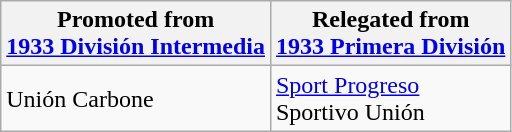<table class="wikitable">
<tr>
<th>Promoted from<br><a href='#'>1933 División Intermedia</a></th>
<th>Relegated from<br><a href='#'>1933 Primera División</a></th>
</tr>
<tr>
<td> Unión Carbone </td>
<td> <a href='#'>Sport Progreso</a> <br> Sportivo Unión </td>
</tr>
</table>
